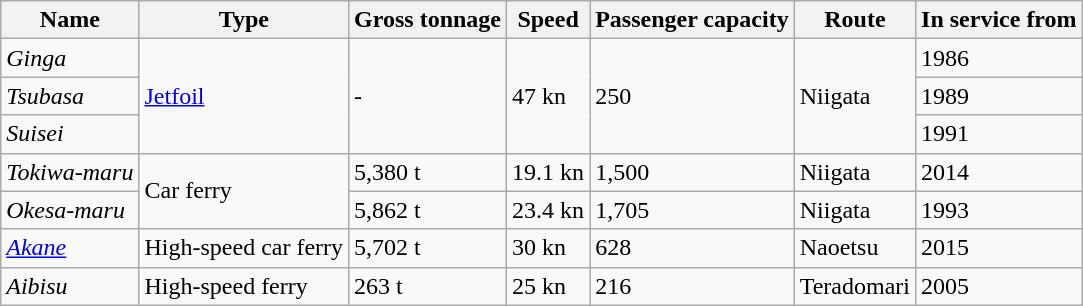<table class="wikitable">
<tr>
<th>Name</th>
<th>Type</th>
<th>Gross tonnage</th>
<th>Speed</th>
<th>Passenger capacity</th>
<th>Route</th>
<th>In service from</th>
</tr>
<tr>
<td><em>Ginga</em></td>
<td rowspan=3><a href='#'>Jetfoil</a></td>
<td rowspan=3>-</td>
<td rowspan=3>47 kn</td>
<td rowspan=3>250</td>
<td rowspan=3>Niigata</td>
<td>1986</td>
</tr>
<tr>
<td><em>Tsubasa</em></td>
<td>1989</td>
</tr>
<tr>
<td><em>Suisei</em></td>
<td>1991</td>
</tr>
<tr>
<td><em>Tokiwa-maru</em></td>
<td rowspan=2>Car ferry</td>
<td>5,380 t</td>
<td>19.1 kn</td>
<td>1,500</td>
<td>Niigata</td>
<td>2014</td>
</tr>
<tr>
<td><em>Okesa-maru</em></td>
<td>5,862 t</td>
<td>23.4 kn</td>
<td>1,705</td>
<td>Niigata</td>
<td>1993</td>
</tr>
<tr>
<td><em><a href='#'>Akane</a></em></td>
<td>High-speed car ferry</td>
<td>5,702 t</td>
<td>30 kn</td>
<td>628</td>
<td>Naoetsu</td>
<td>2015</td>
</tr>
<tr>
<td><em>Aibisu</em></td>
<td>High-speed ferry</td>
<td>263 t</td>
<td>25 kn</td>
<td>216</td>
<td>Teradomari</td>
<td>2005</td>
</tr>
</table>
